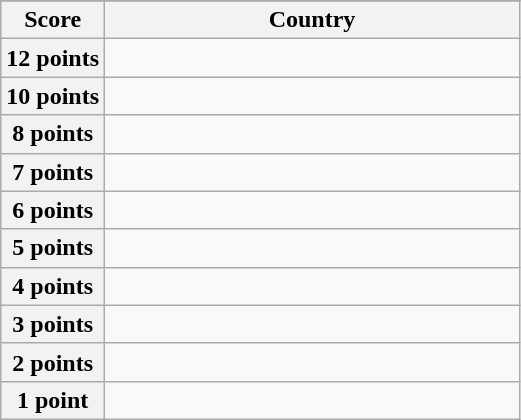<table class="wikitable">
<tr>
</tr>
<tr>
<th scope="col" width="20%">Score</th>
<th scope="col">Country</th>
</tr>
<tr>
<th scope="row">12 points</th>
<td></td>
</tr>
<tr>
<th scope="row">10 points</th>
<td></td>
</tr>
<tr>
<th scope="row">8 points</th>
<td></td>
</tr>
<tr>
<th scope="row">7 points</th>
<td></td>
</tr>
<tr>
<th scope="row">6 points</th>
<td></td>
</tr>
<tr>
<th scope="row">5 points</th>
<td></td>
</tr>
<tr>
<th scope="row">4 points</th>
<td></td>
</tr>
<tr>
<th scope="row">3 points</th>
<td></td>
</tr>
<tr>
<th scope="row">2 points</th>
<td></td>
</tr>
<tr>
<th scope="row">1 point</th>
<td></td>
</tr>
</table>
